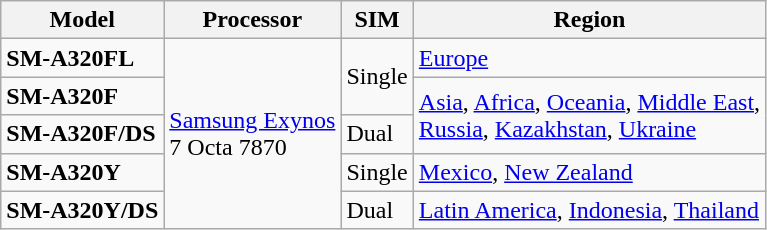<table class="wikitable sortable">
<tr>
<th>Model</th>
<th>Processor</th>
<th>SIM</th>
<th>Region</th>
</tr>
<tr>
<td><strong>SM-A320FL</strong></td>
<td rowspan="5"><a href='#'>Samsung Exynos</a><br>7 Octa 7870</td>
<td rowspan="2">Single</td>
<td><a href='#'>Europe</a></td>
</tr>
<tr>
<td><strong>SM-A320F</strong></td>
<td rowspan="2"><a href='#'>Asia</a>, <a href='#'>Africa</a>, <a href='#'>Oceania</a>, <a href='#'>Middle East</a>,<br><a href='#'>Russia</a>, <a href='#'>Kazakhstan</a>, <a href='#'>Ukraine</a></td>
</tr>
<tr>
<td><strong>SM-A320F/DS</strong></td>
<td>Dual</td>
</tr>
<tr>
<td><strong>SM-A320Y</strong></td>
<td>Single</td>
<td><a href='#'>Mexico</a>, <a href='#'>New Zealand</a></td>
</tr>
<tr>
<td><strong>SM-A320Y/DS</strong></td>
<td>Dual</td>
<td><a href='#'>Latin America</a>, <a href='#'>Indonesia</a>, <a href='#'>Thailand</a></td>
</tr>
</table>
